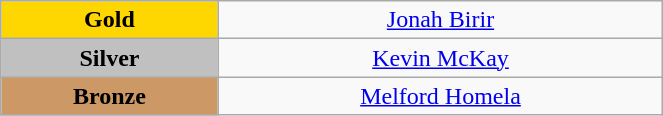<table class="wikitable" style="text-align:center; " width="35%">
<tr>
<td bgcolor="gold"><strong>Gold</strong></td>
<td><a href='#'>Jonah Birir</a><br>  <small><em></em></small></td>
</tr>
<tr>
<td bgcolor="silver"><strong>Silver</strong></td>
<td><a href='#'>Kevin McKay</a><br>  <small><em></em></small></td>
</tr>
<tr>
<td bgcolor="CC9966"><strong>Bronze</strong></td>
<td><a href='#'>Melford Homela</a><br>  <small><em></em></small></td>
</tr>
</table>
